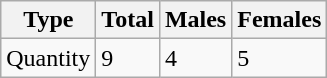<table class="wikitable">
<tr>
<th>Type</th>
<th>Total</th>
<th>Males</th>
<th>Females</th>
</tr>
<tr>
<td>Quantity</td>
<td>9</td>
<td>4</td>
<td>5</td>
</tr>
</table>
